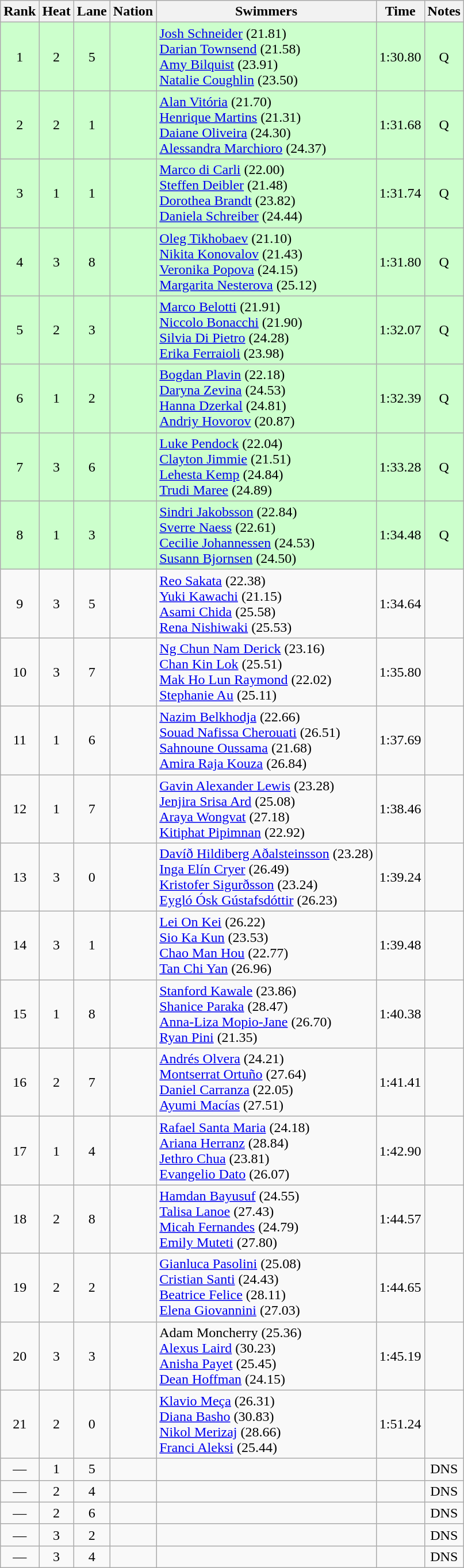<table class="wikitable sortable" style="text-align:center">
<tr>
<th>Rank</th>
<th>Heat</th>
<th>Lane</th>
<th>Nation</th>
<th>Swimmers</th>
<th>Time</th>
<th>Notes</th>
</tr>
<tr bgcolor=ccffcc>
<td>1</td>
<td>2</td>
<td>5</td>
<td align=left></td>
<td align=left><a href='#'>Josh Schneider</a> (21.81)<br><a href='#'>Darian Townsend</a> (21.58)<br><a href='#'>Amy Bilquist</a> (23.91)<br><a href='#'>Natalie Coughlin</a> (23.50)</td>
<td>1:30.80</td>
<td>Q</td>
</tr>
<tr bgcolor=ccffcc>
<td>2</td>
<td>2</td>
<td>1</td>
<td align=left></td>
<td align=left><a href='#'>Alan Vitória</a> (21.70)<br><a href='#'>Henrique Martins</a> (21.31)<br><a href='#'>Daiane Oliveira</a> (24.30)<br><a href='#'>Alessandra Marchioro</a> (24.37)</td>
<td>1:31.68</td>
<td>Q</td>
</tr>
<tr bgcolor=ccffcc>
<td>3</td>
<td>1</td>
<td>1</td>
<td align=left></td>
<td align=left><a href='#'>Marco di Carli</a> (22.00)<br><a href='#'>Steffen Deibler</a> (21.48)<br><a href='#'>Dorothea Brandt</a> (23.82)<br><a href='#'>Daniela Schreiber</a> (24.44)</td>
<td>1:31.74</td>
<td>Q</td>
</tr>
<tr bgcolor=ccffcc>
<td>4</td>
<td>3</td>
<td>8</td>
<td align=left></td>
<td align=left><a href='#'>Oleg Tikhobaev</a> (21.10)<br><a href='#'>Nikita Konovalov</a> (21.43)<br><a href='#'>Veronika Popova</a> (24.15)<br><a href='#'>Margarita Nesterova</a> (25.12)</td>
<td>1:31.80</td>
<td>Q</td>
</tr>
<tr bgcolor=ccffcc>
<td>5</td>
<td>2</td>
<td>3</td>
<td align=left></td>
<td align=left><a href='#'>Marco Belotti</a> (21.91)<br><a href='#'>Niccolo Bonacchi</a> (21.90)<br><a href='#'>Silvia Di Pietro</a> (24.28)<br><a href='#'>Erika Ferraioli</a> (23.98)</td>
<td>1:32.07</td>
<td>Q</td>
</tr>
<tr bgcolor=ccffcc>
<td>6</td>
<td>1</td>
<td>2</td>
<td align=left></td>
<td align=left><a href='#'>Bogdan Plavin</a> (22.18)<br><a href='#'>Daryna Zevina</a> (24.53)<br><a href='#'>Hanna Dzerkal</a> (24.81)<br><a href='#'>Andriy Hovorov</a> (20.87)</td>
<td>1:32.39</td>
<td>Q</td>
</tr>
<tr bgcolor=ccffcc>
<td>7</td>
<td>3</td>
<td>6</td>
<td align=left></td>
<td align=left><a href='#'>Luke Pendock</a> (22.04)<br><a href='#'>Clayton Jimmie</a> (21.51)<br><a href='#'>Lehesta Kemp</a> (24.84)<br><a href='#'>Trudi Maree</a> (24.89)</td>
<td>1:33.28</td>
<td>Q</td>
</tr>
<tr bgcolor=ccffcc>
<td>8</td>
<td>1</td>
<td>3</td>
<td align=left></td>
<td align=left><a href='#'>Sindri Jakobsson</a> (22.84)<br><a href='#'>Sverre Naess</a> (22.61)<br><a href='#'>Cecilie Johannessen</a> (24.53)<br><a href='#'>Susann Bjornsen</a> (24.50)</td>
<td>1:34.48</td>
<td>Q</td>
</tr>
<tr>
<td>9</td>
<td>3</td>
<td>5</td>
<td align=left></td>
<td align=left><a href='#'>Reo Sakata</a> (22.38)<br><a href='#'>Yuki Kawachi</a> (21.15)<br><a href='#'>Asami Chida</a> (25.58)<br><a href='#'>Rena Nishiwaki</a> (25.53)</td>
<td>1:34.64</td>
<td></td>
</tr>
<tr>
<td>10</td>
<td>3</td>
<td>7</td>
<td align=left></td>
<td align=left><a href='#'>Ng Chun Nam Derick</a> (23.16)<br><a href='#'>Chan Kin Lok</a> (25.51)<br><a href='#'>Mak Ho Lun Raymond</a> (22.02)<br><a href='#'>Stephanie Au</a> (25.11)</td>
<td>1:35.80</td>
<td></td>
</tr>
<tr>
<td>11</td>
<td>1</td>
<td>6</td>
<td align=left></td>
<td align=left><a href='#'>Nazim Belkhodja</a> (22.66)<br><a href='#'>Souad Nafissa Cherouati</a> (26.51)<br><a href='#'>Sahnoune Oussama</a> (21.68)<br><a href='#'>Amira Raja Kouza</a> (26.84)</td>
<td>1:37.69</td>
<td></td>
</tr>
<tr>
<td>12</td>
<td>1</td>
<td>7</td>
<td align=left></td>
<td align=left><a href='#'>Gavin Alexander Lewis</a> (23.28)<br><a href='#'>Jenjira Srisa Ard</a> (25.08)<br><a href='#'>Araya Wongvat</a> (27.18)<br><a href='#'>Kitiphat Pipimnan</a> (22.92)</td>
<td>1:38.46</td>
<td></td>
</tr>
<tr>
<td>13</td>
<td>3</td>
<td>0</td>
<td align=left></td>
<td align=left><a href='#'>Davíð Hildiberg Aðalsteinsson</a> (23.28)<br><a href='#'>Inga Elín Cryer</a> (26.49)<br><a href='#'>Kristofer Sigurðsson</a> (23.24)<br><a href='#'>Eygló Ósk Gústafsdóttir</a> (26.23)</td>
<td>1:39.24</td>
<td></td>
</tr>
<tr>
<td>14</td>
<td>3</td>
<td>1</td>
<td align=left></td>
<td align=left><a href='#'>Lei On Kei</a> (26.22)<br><a href='#'>Sio Ka Kun</a> (23.53)<br><a href='#'>Chao Man Hou</a> (22.77)<br><a href='#'>Tan Chi Yan</a> (26.96)</td>
<td>1:39.48</td>
<td></td>
</tr>
<tr>
<td>15</td>
<td>1</td>
<td>8</td>
<td align=left></td>
<td align=left><a href='#'>Stanford Kawale</a> (23.86)<br><a href='#'>Shanice Paraka</a> (28.47)<br><a href='#'>Anna-Liza Mopio-Jane</a> (26.70)<br><a href='#'>Ryan Pini</a> (21.35)</td>
<td>1:40.38</td>
<td></td>
</tr>
<tr>
<td>16</td>
<td>2</td>
<td>7</td>
<td align=left></td>
<td align=left><a href='#'>Andrés Olvera</a> (24.21)<br><a href='#'>Montserrat Ortuño</a> (27.64)<br><a href='#'>Daniel Carranza</a> (22.05)<br><a href='#'>Ayumi Macías</a> (27.51)</td>
<td>1:41.41</td>
<td></td>
</tr>
<tr>
<td>17</td>
<td>1</td>
<td>4</td>
<td align=left></td>
<td align=left><a href='#'>Rafael Santa Maria</a> (24.18)<br><a href='#'>Ariana Herranz</a> (28.84)<br><a href='#'>Jethro Chua</a> (23.81)<br><a href='#'>Evangelio Dato</a> (26.07)</td>
<td>1:42.90</td>
<td></td>
</tr>
<tr>
<td>18</td>
<td>2</td>
<td>8</td>
<td align=left></td>
<td align=left><a href='#'>Hamdan Bayusuf</a> (24.55)<br><a href='#'>Talisa Lanoe</a> (27.43)<br><a href='#'>Micah Fernandes</a> (24.79)<br><a href='#'>Emily Muteti</a> (27.80)</td>
<td>1:44.57</td>
<td></td>
</tr>
<tr>
<td>19</td>
<td>2</td>
<td>2</td>
<td align=left></td>
<td align=left><a href='#'>Gianluca Pasolini</a> (25.08)<br><a href='#'>Cristian Santi</a> (24.43)<br><a href='#'>Beatrice Felice</a> (28.11)<br><a href='#'>Elena Giovannini</a> (27.03)</td>
<td>1:44.65</td>
<td></td>
</tr>
<tr>
<td>20</td>
<td>3</td>
<td>3</td>
<td align=left></td>
<td align=left>Adam Moncherry (25.36)<br><a href='#'>Alexus Laird</a> (30.23)<br><a href='#'>Anisha Payet</a> (25.45)<br><a href='#'>Dean Hoffman</a> (24.15)</td>
<td>1:45.19</td>
<td></td>
</tr>
<tr>
<td>21</td>
<td>2</td>
<td>0</td>
<td align=left></td>
<td align=left><a href='#'>Klavio Meça</a> (26.31)<br><a href='#'>Diana Basho</a> (30.83)<br><a href='#'>Nikol Merizaj</a> (28.66)<br><a href='#'>Franci Aleksi</a> (25.44)</td>
<td>1:51.24</td>
<td></td>
</tr>
<tr>
<td>—</td>
<td>1</td>
<td>5</td>
<td align=left></td>
<td align=left></td>
<td></td>
<td>DNS</td>
</tr>
<tr>
<td>—</td>
<td>2</td>
<td>4</td>
<td align=left></td>
<td align=left></td>
<td></td>
<td>DNS</td>
</tr>
<tr>
<td>—</td>
<td>2</td>
<td>6</td>
<td align=left></td>
<td align=left></td>
<td></td>
<td>DNS</td>
</tr>
<tr>
<td>—</td>
<td>3</td>
<td>2</td>
<td align=left></td>
<td align=left></td>
<td></td>
<td>DNS</td>
</tr>
<tr>
<td>—</td>
<td>3</td>
<td>4</td>
<td align=left></td>
<td align=left></td>
<td></td>
<td>DNS</td>
</tr>
</table>
